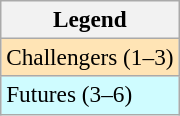<table class=wikitable style=font-size:97%>
<tr>
<th>Legend</th>
</tr>
<tr bgcolor=moccasin>
<td>Challengers (1–3)</td>
</tr>
<tr bgcolor=CFFCFF>
<td>Futures (3–6)</td>
</tr>
</table>
